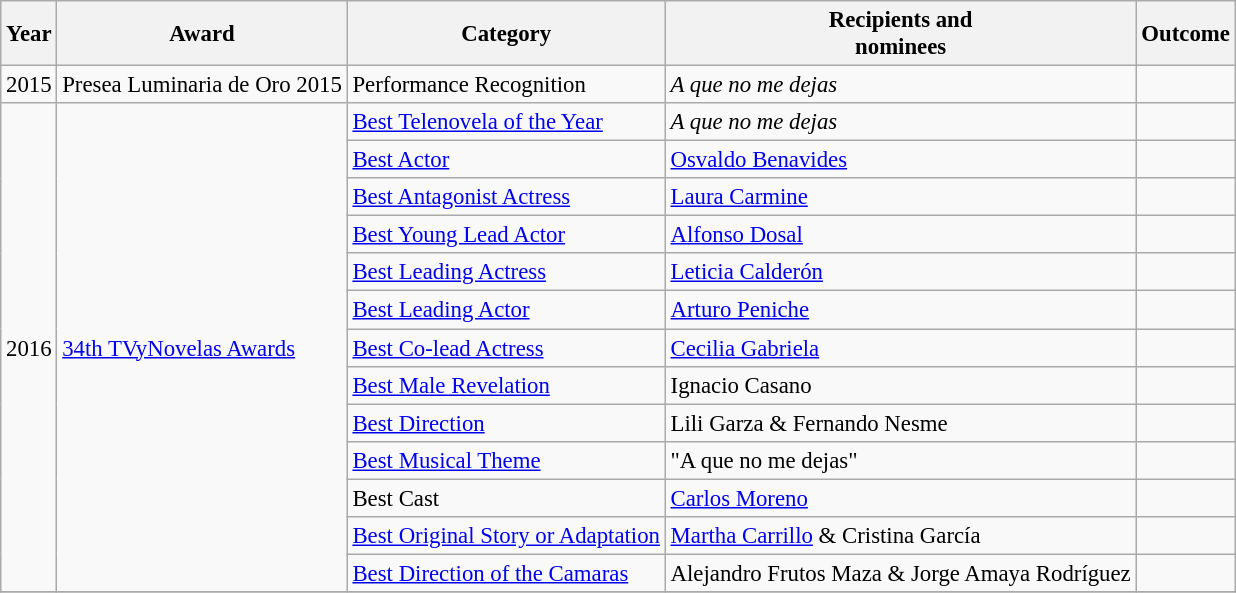<table class="wikitable" style="font-size: 95%;">
<tr style="text-align:center;">
<th>Year</th>
<th>Award</th>
<th>Category</th>
<th>Recipients and<br>nominees</th>
<th>Outcome</th>
</tr>
<tr>
<td rowspan=1>2015</td>
<td rowspan=1>Presea Luminaria de Oro 2015</td>
<td>Performance Recognition</td>
<td><em>A que no me dejas</em></td>
<td></td>
</tr>
<tr>
<td rowspan=13>2016</td>
<td rowspan=13><a href='#'>34th TVyNovelas Awards</a></td>
<td><a href='#'>Best Telenovela of the Year</a></td>
<td><em>A que no me dejas</em></td>
<td></td>
</tr>
<tr>
<td><a href='#'>Best Actor</a></td>
<td><a href='#'>Osvaldo Benavides</a></td>
<td></td>
</tr>
<tr>
<td><a href='#'>Best Antagonist Actress</a></td>
<td><a href='#'>Laura Carmine</a></td>
<td></td>
</tr>
<tr>
<td><a href='#'>Best Young Lead Actor</a></td>
<td><a href='#'>Alfonso Dosal</a></td>
<td></td>
</tr>
<tr>
<td><a href='#'>Best Leading Actress</a></td>
<td><a href='#'>Leticia Calderón</a></td>
<td></td>
</tr>
<tr>
<td><a href='#'>Best Leading Actor</a></td>
<td><a href='#'>Arturo Peniche</a></td>
<td></td>
</tr>
<tr>
<td><a href='#'>Best Co-lead Actress</a></td>
<td><a href='#'>Cecilia Gabriela</a></td>
<td></td>
</tr>
<tr>
<td><a href='#'>Best Male Revelation</a></td>
<td>Ignacio Casano</td>
<td></td>
</tr>
<tr>
<td><a href='#'>Best Direction</a></td>
<td>Lili Garza & Fernando Nesme</td>
<td></td>
</tr>
<tr>
<td><a href='#'>Best Musical Theme</a></td>
<td>"A que no me dejas"</td>
<td></td>
</tr>
<tr>
<td>Best Cast</td>
<td><a href='#'>Carlos Moreno</a></td>
<td></td>
</tr>
<tr>
<td><a href='#'>Best Original Story or Adaptation</a></td>
<td><a href='#'>Martha Carrillo</a> & Cristina García</td>
<td></td>
</tr>
<tr>
<td><a href='#'>Best Direction of the Camaras</a></td>
<td>Alejandro Frutos Maza & Jorge Amaya Rodríguez</td>
<td></td>
</tr>
<tr>
</tr>
</table>
